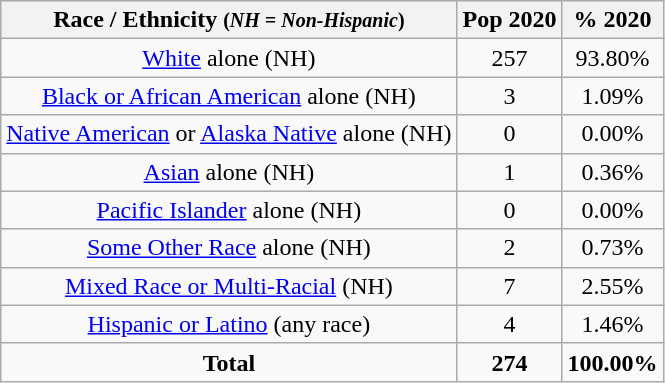<table class="wikitable" style="text-align:center;">
<tr>
<th>Race / Ethnicity <small>(<em>NH = Non-Hispanic</em>)</small></th>
<th>Pop 2020</th>
<th>% 2020</th>
</tr>
<tr>
<td><a href='#'>White</a> alone (NH)</td>
<td>257</td>
<td>93.80%</td>
</tr>
<tr>
<td><a href='#'>Black or African American</a> alone (NH)</td>
<td>3</td>
<td>1.09%</td>
</tr>
<tr>
<td><a href='#'>Native American</a> or <a href='#'>Alaska Native</a> alone (NH)</td>
<td>0</td>
<td>0.00%</td>
</tr>
<tr>
<td><a href='#'>Asian</a> alone (NH)</td>
<td>1</td>
<td>0.36%</td>
</tr>
<tr>
<td><a href='#'>Pacific Islander</a> alone (NH)</td>
<td>0</td>
<td>0.00%</td>
</tr>
<tr>
<td><a href='#'>Some Other Race</a> alone (NH)</td>
<td>2</td>
<td>0.73%</td>
</tr>
<tr>
<td><a href='#'>Mixed Race or Multi-Racial</a> (NH)</td>
<td>7</td>
<td>2.55%</td>
</tr>
<tr>
<td><a href='#'>Hispanic or Latino</a> (any race)</td>
<td>4</td>
<td>1.46%</td>
</tr>
<tr>
<td><strong>Total</strong></td>
<td><strong>274</strong></td>
<td><strong>100.00%</strong></td>
</tr>
</table>
